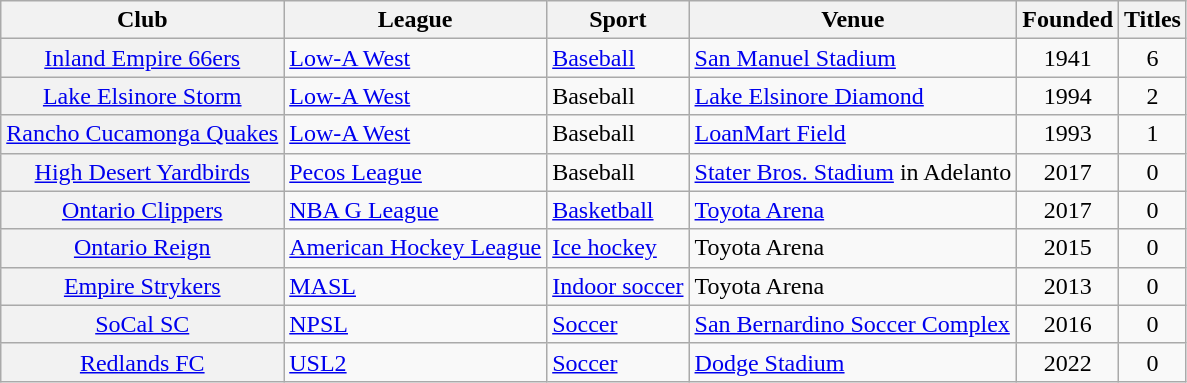<table class="wikitable sortable">
<tr>
<th scope="col">Club</th>
<th scope="col">League</th>
<th scope="col">Sport</th>
<th scope="col">Venue</th>
<th scope="col">Founded</th>
<th scope="col">Titles</th>
</tr>
<tr>
<th scope="row" style="font-weight: normal;"><a href='#'>Inland Empire 66ers</a></th>
<td><a href='#'>Low-A West</a></td>
<td><a href='#'>Baseball</a></td>
<td><a href='#'>San Manuel Stadium</a></td>
<td align=center>1941</td>
<td align=center>6</td>
</tr>
<tr>
<th scope="row" style="font-weight: normal;"><a href='#'>Lake Elsinore Storm</a></th>
<td><a href='#'>Low-A West</a></td>
<td>Baseball</td>
<td><a href='#'>Lake Elsinore Diamond</a></td>
<td align=center>1994</td>
<td align=center>2</td>
</tr>
<tr>
<th scope="row" style="font-weight: normal;"><a href='#'>Rancho Cucamonga Quakes</a></th>
<td><a href='#'>Low-A West</a></td>
<td>Baseball</td>
<td><a href='#'>LoanMart Field</a></td>
<td align=center>1993</td>
<td align=center>1</td>
</tr>
<tr>
<th scope="row" style="font-weight: normal;"><a href='#'>High Desert Yardbirds</a></th>
<td><a href='#'>Pecos League</a></td>
<td>Baseball</td>
<td><a href='#'>Stater Bros. Stadium</a> in Adelanto</td>
<td align=center>2017</td>
<td align=center>0</td>
</tr>
<tr>
<th scope="row" style="font-weight: normal;"><a href='#'>Ontario Clippers</a></th>
<td><a href='#'>NBA G League</a></td>
<td><a href='#'>Basketball</a></td>
<td><a href='#'>Toyota Arena</a></td>
<td align=center>2017</td>
<td align=center>0</td>
</tr>
<tr>
<th scope="row" style="font-weight: normal;"><a href='#'>Ontario Reign</a></th>
<td><a href='#'>American Hockey League</a></td>
<td><a href='#'>Ice hockey</a></td>
<td>Toyota Arena</td>
<td align=center>2015</td>
<td align=center>0</td>
</tr>
<tr>
<th scope="row" style="font-weight: normal;"><a href='#'>Empire Strykers</a></th>
<td><a href='#'>MASL</a></td>
<td><a href='#'>Indoor soccer</a></td>
<td>Toyota Arena</td>
<td align=center>2013</td>
<td align=center>0</td>
</tr>
<tr>
<th scope="row" style="font-weight: normal;"><a href='#'>SoCal SC</a></th>
<td><a href='#'>NPSL</a></td>
<td><a href='#'>Soccer</a></td>
<td><a href='#'>San Bernardino Soccer Complex</a></td>
<td align=center>2016</td>
<td align=center>0</td>
</tr>
<tr>
<th scope="row" style="font-weight: normal;"><a href='#'>Redlands FC</a></th>
<td><a href='#'>USL2</a></td>
<td><a href='#'>Soccer</a></td>
<td><a href='#'>Dodge Stadium</a></td>
<td align=center>2022</td>
<td align=center>0</td>
</tr>
</table>
